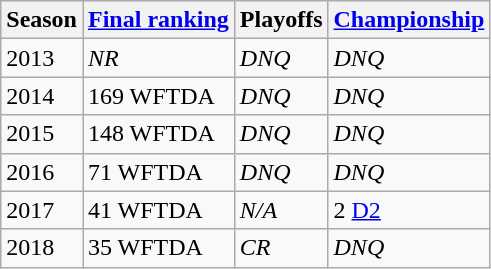<table class="wikitable sortable">
<tr>
<th>Season</th>
<th><a href='#'>Final ranking</a></th>
<th>Playoffs</th>
<th><a href='#'>Championship</a></th>
</tr>
<tr>
<td>2013</td>
<td><em>NR</em></td>
<td><em>DNQ</em></td>
<td><em>DNQ</em></td>
</tr>
<tr>
<td>2014</td>
<td>169 WFTDA</td>
<td><em>DNQ</em></td>
<td><em>DNQ</em></td>
</tr>
<tr>
<td>2015</td>
<td>148 WFTDA</td>
<td><em>DNQ</em></td>
<td><em>DNQ</em></td>
</tr>
<tr>
<td>2016</td>
<td>71 WFTDA</td>
<td><em>DNQ</em></td>
<td><em>DNQ</em></td>
</tr>
<tr>
<td>2017</td>
<td>41 WFTDA</td>
<td><em>N/A</em></td>
<td>2 <a href='#'>D2</a></td>
</tr>
<tr>
<td>2018</td>
<td>35 WFTDA</td>
<td><em>CR</em></td>
<td><em>DNQ</em></td>
</tr>
</table>
